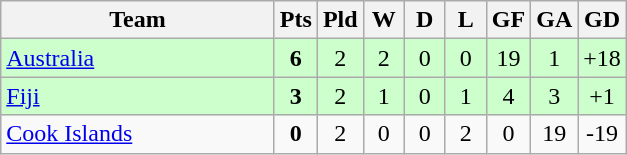<table class="wikitable" style="text-align:center;">
<tr>
<th width=175>Team</th>
<th width=20  abbr="Points">Pts</th>
<th width=20  abbr="Played">Pld</th>
<th width=20  abbr="Won">W</th>
<th width=20  abbr="Drawn">D</th>
<th width=20  abbr="Lost">L</th>
<th width=20  abbr="Goals for">GF</th>
<th width=20  abbr="Goals against">GA</th>
<th width=20  abbr="Goal difference">GD</th>
</tr>
<tr align=center bgcolor=ccffcc>
<td align=left> <a href='#'>Australia</a></td>
<td><strong>6</strong></td>
<td>2</td>
<td>2</td>
<td>0</td>
<td>0</td>
<td>19</td>
<td>1</td>
<td>+18</td>
</tr>
<tr align=center bgcolor=ccffcc>
<td align=left> <a href='#'>Fiji</a></td>
<td><strong>3</strong></td>
<td>2</td>
<td>1</td>
<td>0</td>
<td>1</td>
<td>4</td>
<td>3</td>
<td>+1</td>
</tr>
<tr align=center>
<td align=left> <a href='#'>Cook Islands</a></td>
<td><strong>0</strong></td>
<td>2</td>
<td>0</td>
<td>0</td>
<td>2</td>
<td>0</td>
<td>19</td>
<td>-19</td>
</tr>
</table>
